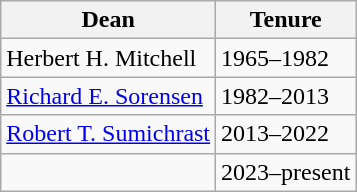<table class="wikitable">
<tr>
<th>Dean</th>
<th>Tenure</th>
</tr>
<tr>
<td>Herbert H. Mitchell</td>
<td>1965–1982</td>
</tr>
<tr>
<td><a href='#'>Richard E. Sorensen</a></td>
<td>1982–2013</td>
</tr>
<tr>
<td><a href='#'>Robert T. Sumichrast</a></td>
<td>2013–2022</td>
</tr>
<tr>
<td></td>
<td>2023–present</td>
</tr>
</table>
